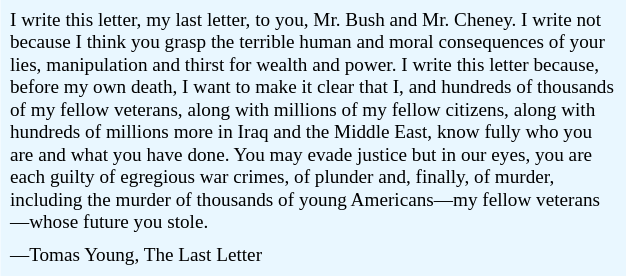<table class="toccolours" style="float: right; margin-left: 4em; margin-right: 2em; font-size: 80%; background:#E9F7FF; color:black; width:35em; max-width: 33%;" cellspacing="5">
<tr>
<td style="text-align: left;">I write this letter, my last letter, to you, Mr. Bush and Mr. Cheney. I write not because I think you grasp the terrible human and moral consequences of your lies, manipulation and thirst for wealth and power. I write this letter because, before my own death, I want to make it clear that I, and hundreds of thousands of my fellow veterans, along with millions of my fellow citizens, along with hundreds of millions more in Iraq and the Middle East, know fully who you are and what you have done. You may evade justice but in our eyes, you are each guilty of egregious war crimes, of plunder and, finally, of murder, including the murder of thousands of young Americans—my fellow veterans—whose future you stole.</td>
</tr>
<tr>
<td style="text-align: left;">—Tomas Young, The Last Letter</td>
</tr>
</table>
